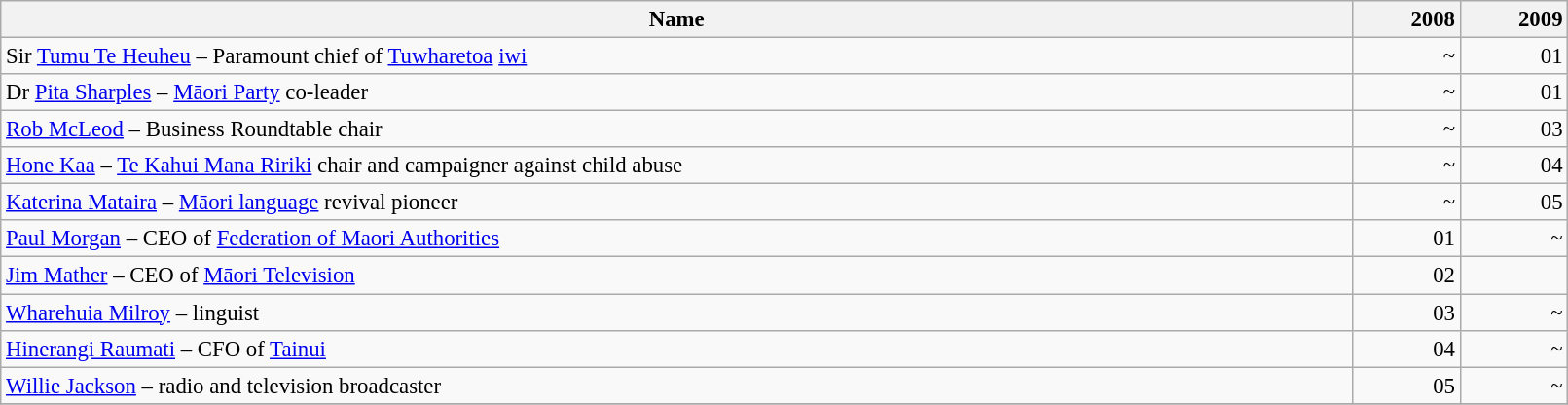<table class="wikitable sortable" width="85%" style="font-size:95%;">
<tr>
<th>Name</th>
<th style="text-align: right;">2008</th>
<th style="text-align: right;">2009</th>
</tr>
<tr>
<td>Sir <a href='#'>Tumu Te Heuheu</a> – Paramount chief of <a href='#'>Tuwharetoa</a> <a href='#'>iwi</a></td>
<td style="text-align: right;">~</td>
<td style="text-align: right;">01</td>
</tr>
<tr>
<td>Dr <a href='#'>Pita Sharples</a> – <a href='#'>Māori Party</a> co-leader</td>
<td style="text-align: right;">~</td>
<td style="text-align:right;">01</td>
</tr>
<tr>
<td><a href='#'>Rob McLeod</a> – Business Roundtable chair</td>
<td style="text-align: right;">~</td>
<td style="text-align: right;">03</td>
</tr>
<tr>
<td><a href='#'>Hone Kaa</a> – <a href='#'>Te Kahui Mana Ririki</a> chair and campaigner against child abuse</td>
<td style="text-align: right;">~</td>
<td style="text-align: right;">04</td>
</tr>
<tr>
<td><a href='#'>Katerina Mataira</a> – <a href='#'>Māori language</a> revival pioneer</td>
<td style="text-align: right;">~</td>
<td style="text-align: right;">05</td>
</tr>
<tr>
<td><a href='#'>Paul Morgan</a> – CEO of <a href='#'>Federation of Maori Authorities</a></td>
<td style="text-align: right;">01</td>
<td style="text-align: right;">~</td>
</tr>
<tr>
<td><a href='#'>Jim Mather</a> – CEO of <a href='#'>Māori Television</a></td>
<td style="text-align: right;">02</td>
<td style="text-align: right;"></td>
</tr>
<tr>
<td><a href='#'>Wharehuia Milroy</a> – linguist</td>
<td style="text-align: right;">03</td>
<td style="text-align: right;">~</td>
</tr>
<tr>
<td><a href='#'>Hinerangi Raumati</a> – CFO of <a href='#'>Tainui</a></td>
<td style="text-align: right;">04</td>
<td style="text-align: right;">~</td>
</tr>
<tr>
<td><a href='#'>Willie Jackson</a> – radio and television broadcaster</td>
<td style="text-align: right;">05</td>
<td style="text-align: right;">~</td>
</tr>
<tr>
</tr>
</table>
